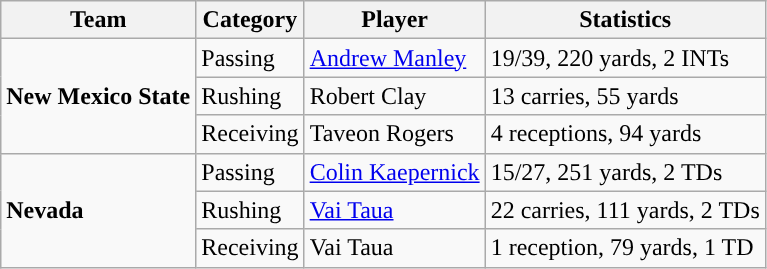<table class="wikitable" style="float: left;">
<tr>
<th>Team</th>
<th>Category</th>
<th>Player</th>
<th>Statistics</th>
</tr>
<tr>
<td rowspan=3><strong>New Mexico State</strong></td>
<td>Passing</td>
<td><a href='#'>Andrew Manley</a></td>
<td>19/39, 220 yards, 2 INTs</td>
</tr>
<tr>
<td>Rushing</td>
<td>Robert Clay</td>
<td>13 carries, 55 yards</td>
</tr>
<tr>
<td>Receiving</td>
<td>Taveon Rogers</td>
<td>4 receptions, 94 yards</td>
</tr>
<tr>
<td rowspan=3><strong>Nevada</strong></td>
<td>Passing</td>
<td><a href='#'>Colin Kaepernick</a></td>
<td>15/27, 251 yards, 2 TDs</td>
</tr>
<tr>
<td>Rushing</td>
<td><a href='#'>Vai Taua</a></td>
<td>22 carries, 111 yards, 2 TDs</td>
</tr>
<tr>
<td>Receiving</td>
<td>Vai Taua</td>
<td>1 reception, 79 yards, 1 TD</td>
</tr>
</table>
